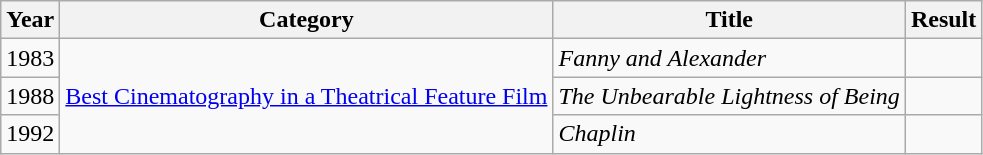<table class="wikitable">
<tr>
<th>Year</th>
<th>Category</th>
<th>Title</th>
<th>Result</th>
</tr>
<tr>
<td>1983</td>
<td rowspan=3><a href='#'>Best Cinematography in a Theatrical Feature Film</a></td>
<td><em>Fanny and Alexander</em></td>
<td></td>
</tr>
<tr>
<td>1988</td>
<td><em>The Unbearable Lightness of Being</em></td>
<td></td>
</tr>
<tr>
<td>1992</td>
<td><em>Chaplin</em></td>
<td></td>
</tr>
</table>
